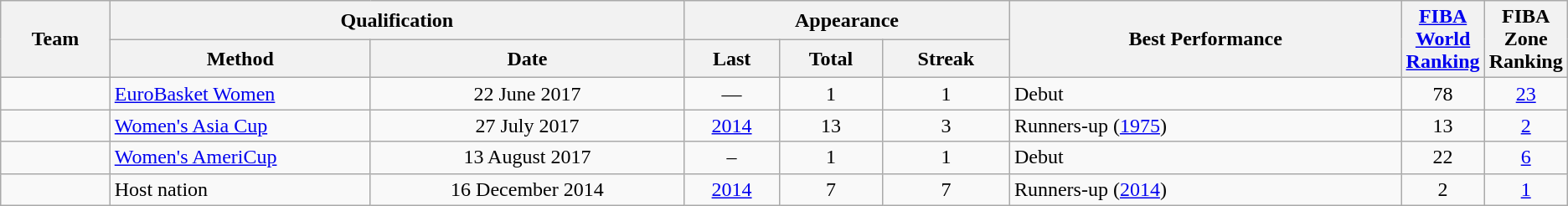<table class="wikitable sortable">
<tr>
<th rowspan=2>Team</th>
<th colspan=2>Qualification</th>
<th colspan=3>Appearance</th>
<th width=25% rowspan=2>Best Performance</th>
<th width=1% rowspan=2><a href='#'>FIBA World Ranking</a></th>
<th width=1% rowspan=2>FIBA Zone Ranking</th>
</tr>
<tr>
<th width=200px>Method</th>
<th>Date</th>
<th>Last</th>
<th>Total</th>
<th>Streak</th>
</tr>
<tr>
<td></td>
<td><a href='#'>EuroBasket Women</a></td>
<td align=center>22 June 2017</td>
<td align=center>—</td>
<td align=center>1</td>
<td align=center>1</td>
<td>Debut</td>
<td align=center>78</td>
<td align=center><a href='#'>23</a></td>
</tr>
<tr>
<td></td>
<td><a href='#'>Women's Asia Cup</a></td>
<td align=center>27 July 2017</td>
<td align=center><a href='#'>2014</a></td>
<td align=center>13</td>
<td align=center>3</td>
<td>Runners-up (<a href='#'>1975</a>)</td>
<td align=center>13</td>
<td align=center><a href='#'>2</a></td>
</tr>
<tr>
<td></td>
<td><a href='#'>Women's AmeriCup</a></td>
<td align=center>13 August 2017</td>
<td align=center>–</td>
<td align=center>1</td>
<td align=center>1</td>
<td>Debut</td>
<td align=center>22</td>
<td align=center><a href='#'>6</a></td>
</tr>
<tr>
<td></td>
<td>Host nation</td>
<td align=center>16 December 2014</td>
<td align=center><a href='#'>2014</a></td>
<td align=center>7</td>
<td align=center>7</td>
<td>Runners-up (<a href='#'>2014</a>)</td>
<td align=center>2</td>
<td align=center><a href='#'>1</a></td>
</tr>
</table>
